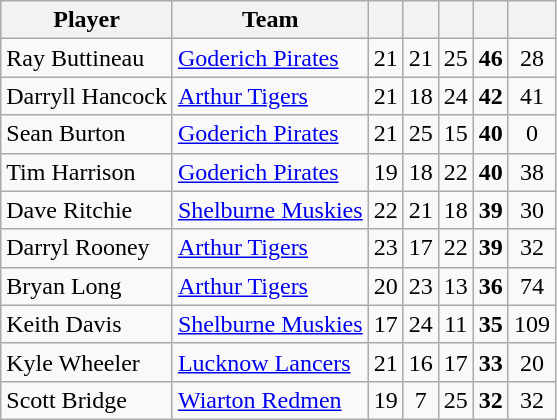<table class="wikitable" style="text-align:center">
<tr>
<th width:30%;">Player</th>
<th width:30%;">Team</th>
<th width:7.5%;"></th>
<th width:7.5%;"></th>
<th width:7.5%;"></th>
<th width:7.5%;"></th>
<th width:7.5%;"></th>
</tr>
<tr>
<td align=left>Ray Buttineau</td>
<td align=left><a href='#'>Goderich Pirates</a></td>
<td>21</td>
<td>21</td>
<td>25</td>
<td><strong>46</strong></td>
<td>28</td>
</tr>
<tr>
<td align=left>Darryll Hancock</td>
<td align=left><a href='#'>Arthur Tigers</a></td>
<td>21</td>
<td>18</td>
<td>24</td>
<td><strong>42</strong></td>
<td>41</td>
</tr>
<tr>
<td align=left>Sean Burton</td>
<td align=left><a href='#'>Goderich Pirates</a></td>
<td>21</td>
<td>25</td>
<td>15</td>
<td><strong>40</strong></td>
<td>0</td>
</tr>
<tr>
<td align=left>Tim Harrison</td>
<td align=left><a href='#'>Goderich Pirates</a></td>
<td>19</td>
<td>18</td>
<td>22</td>
<td><strong>40</strong></td>
<td>38</td>
</tr>
<tr>
<td align=left>Dave Ritchie</td>
<td align=left><a href='#'>Shelburne Muskies</a></td>
<td>22</td>
<td>21</td>
<td>18</td>
<td><strong>39</strong></td>
<td>30</td>
</tr>
<tr>
<td align=left>Darryl Rooney</td>
<td align=left><a href='#'>Arthur Tigers</a></td>
<td>23</td>
<td>17</td>
<td>22</td>
<td><strong>39</strong></td>
<td>32</td>
</tr>
<tr>
<td align=left>Bryan Long</td>
<td align=left><a href='#'>Arthur Tigers</a></td>
<td>20</td>
<td>23</td>
<td>13</td>
<td><strong>36</strong></td>
<td>74</td>
</tr>
<tr>
<td align=left>Keith Davis</td>
<td align=left><a href='#'>Shelburne Muskies</a></td>
<td>17</td>
<td>24</td>
<td>11</td>
<td><strong>35</strong></td>
<td>109</td>
</tr>
<tr>
<td align=left>Kyle Wheeler</td>
<td align=left><a href='#'>Lucknow Lancers</a></td>
<td>21</td>
<td>16</td>
<td>17</td>
<td><strong>33</strong></td>
<td>20</td>
</tr>
<tr>
<td align=left>Scott Bridge</td>
<td align=left><a href='#'>Wiarton Redmen</a></td>
<td>19</td>
<td>7</td>
<td>25</td>
<td><strong>32</strong></td>
<td>32</td>
</tr>
</table>
